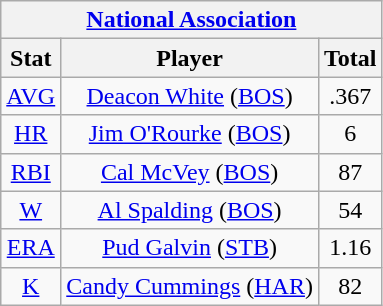<table class="wikitable" style="text-align:center;">
<tr>
<th colspan="3"><a href='#'>National Association</a></th>
</tr>
<tr>
<th>Stat</th>
<th>Player</th>
<th>Total</th>
</tr>
<tr>
<td><a href='#'>AVG</a></td>
<td><a href='#'>Deacon White</a> (<a href='#'>BOS</a>)</td>
<td>.367</td>
</tr>
<tr>
<td><a href='#'>HR</a></td>
<td><a href='#'>Jim O'Rourke</a> (<a href='#'>BOS</a>)</td>
<td>6</td>
</tr>
<tr>
<td><a href='#'>RBI</a></td>
<td><a href='#'>Cal McVey</a> (<a href='#'>BOS</a>)</td>
<td>87</td>
</tr>
<tr>
<td><a href='#'>W</a></td>
<td><a href='#'>Al Spalding</a> (<a href='#'>BOS</a>)</td>
<td>54</td>
</tr>
<tr>
<td><a href='#'>ERA</a></td>
<td><a href='#'>Pud Galvin</a> (<a href='#'>STB</a>)</td>
<td>1.16</td>
</tr>
<tr>
<td><a href='#'>K</a></td>
<td><a href='#'>Candy Cummings</a> (<a href='#'>HAR</a>)</td>
<td>82</td>
</tr>
</table>
